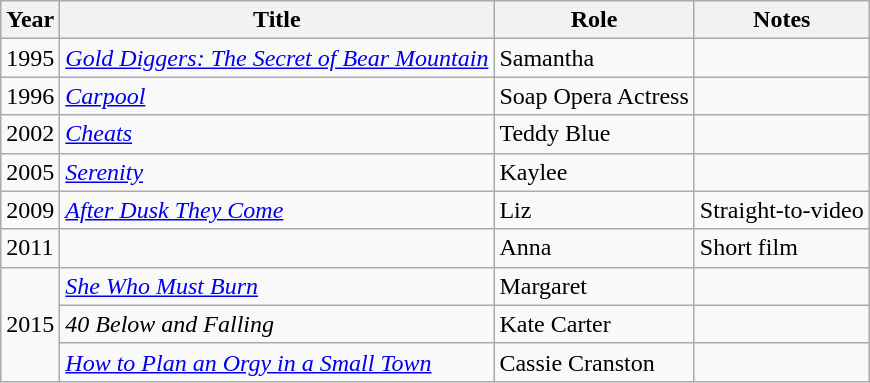<table class="wikitable sortable">
<tr>
<th>Year</th>
<th>Title</th>
<th>Role</th>
<th class="unsortable">Notes</th>
</tr>
<tr>
<td>1995</td>
<td><em><a href='#'>Gold Diggers: The Secret of Bear Mountain</a></em></td>
<td>Samantha</td>
<td></td>
</tr>
<tr>
<td>1996</td>
<td><em><a href='#'>Carpool</a></em></td>
<td>Soap Opera Actress</td>
<td></td>
</tr>
<tr>
<td>2002</td>
<td><em><a href='#'>Cheats</a></em></td>
<td>Teddy Blue</td>
<td></td>
</tr>
<tr>
<td>2005</td>
<td><em><a href='#'>Serenity</a></em></td>
<td>Kaylee</td>
<td></td>
</tr>
<tr>
<td>2009</td>
<td><em><a href='#'>After Dusk They Come</a></em></td>
<td>Liz</td>
<td>Straight-to-video</td>
</tr>
<tr>
<td>2011</td>
<td><em></em></td>
<td>Anna</td>
<td>Short film</td>
</tr>
<tr>
<td rowspan="3">2015</td>
<td><em><a href='#'>She Who Must Burn</a></em></td>
<td>Margaret</td>
<td></td>
</tr>
<tr>
<td><em>40 Below and Falling</em></td>
<td>Kate Carter</td>
<td></td>
</tr>
<tr>
<td><em><a href='#'>How to Plan an Orgy in a Small Town</a></em></td>
<td>Cassie Cranston</td>
<td></td>
</tr>
</table>
